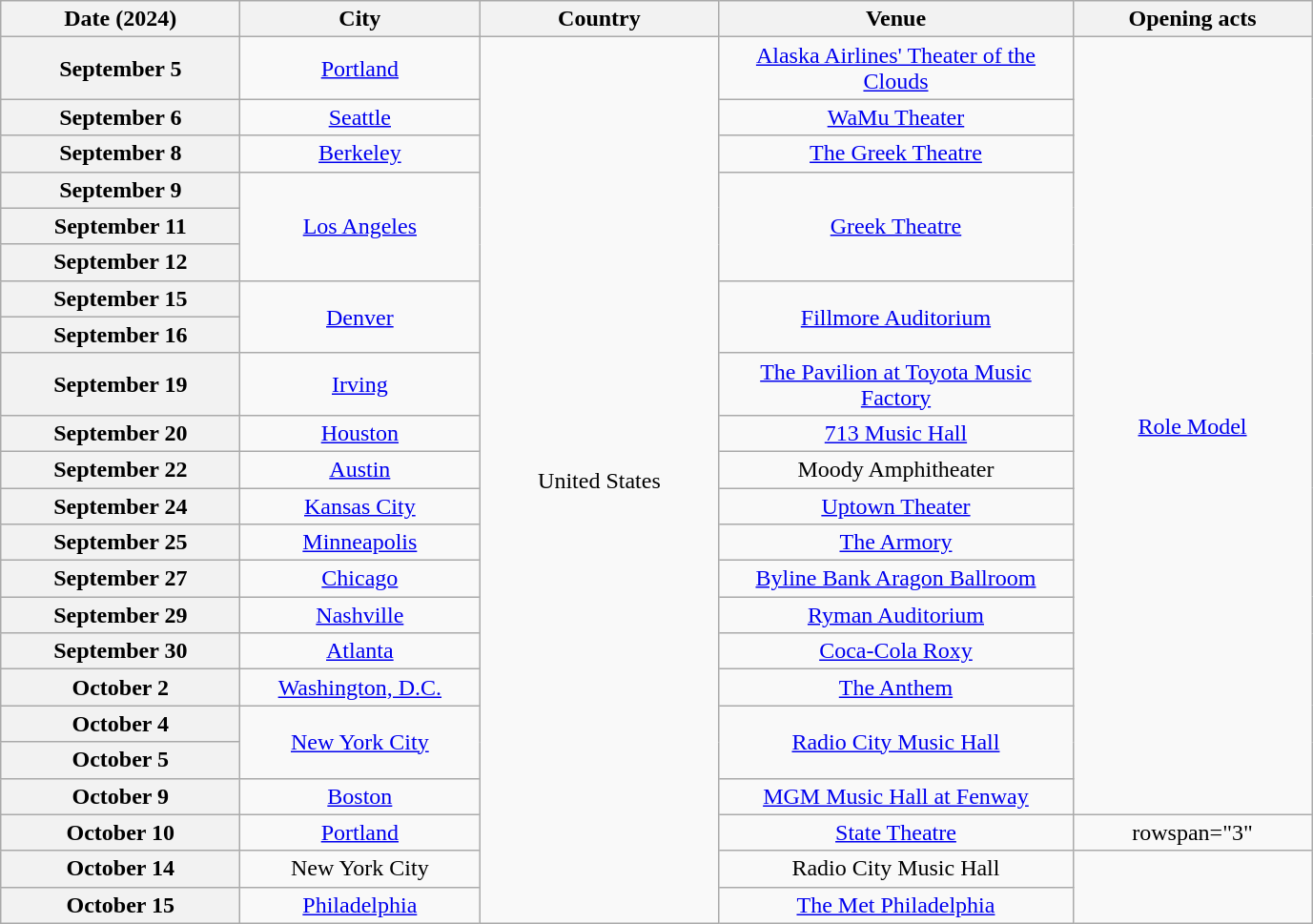<table class="wikitable plainrowheaders" style="text-align:center;">
<tr>
<th scope="col" style="width:10em;">Date (2024)</th>
<th scope="col" style="width:10em;">City</th>
<th scope="col" style="width:10em;">Country</th>
<th scope="col" style="width:15em;">Venue</th>
<th scope="col" style="width:10em;">Opening acts</th>
</tr>
<tr>
<th scope="row" style="text-align:center;">September 5</th>
<td><a href='#'>Portland</a></td>
<td rowspan="23">United States</td>
<td><a href='#'>Alaska Airlines' Theater of the Clouds</a></td>
<td rowspan="20"><a href='#'>Role Model</a></td>
</tr>
<tr>
<th scope="row" style="text-align:center;">September 6</th>
<td><a href='#'>Seattle</a></td>
<td><a href='#'>WaMu Theater</a></td>
</tr>
<tr>
<th scope="row" style="text-align:center;">September 8</th>
<td><a href='#'>Berkeley</a></td>
<td><a href='#'>The Greek Theatre</a></td>
</tr>
<tr>
<th scope="row" style="text-align:center;">September 9</th>
<td rowspan="3"><a href='#'>Los Angeles</a></td>
<td rowspan="3"><a href='#'>Greek Theatre</a></td>
</tr>
<tr>
<th scope="row" style="text-align:center;">September 11</th>
</tr>
<tr>
<th scope="row" style="text-align:center;">September 12</th>
</tr>
<tr>
<th scope="row" style="text-align:center;">September 15</th>
<td rowspan="2"><a href='#'>Denver</a></td>
<td rowspan="2"><a href='#'>Fillmore Auditorium</a></td>
</tr>
<tr>
<th scope="row" style="text-align:center;">September 16</th>
</tr>
<tr>
<th scope="row" style="text-align:center;">September 19</th>
<td><a href='#'>Irving</a></td>
<td><a href='#'>The Pavilion at Toyota Music Factory</a></td>
</tr>
<tr>
<th scope="row" style="text-align:center;">September 20</th>
<td><a href='#'>Houston</a></td>
<td><a href='#'>713 Music Hall</a></td>
</tr>
<tr>
<th scope="row" style="text-align:center;">September 22</th>
<td><a href='#'>Austin</a></td>
<td>Moody Amphitheater</td>
</tr>
<tr>
<th scope="row" style="text-align:center;">September 24</th>
<td><a href='#'>Kansas City</a></td>
<td><a href='#'>Uptown Theater</a></td>
</tr>
<tr>
<th scope="row" style="text-align:center;">September 25</th>
<td><a href='#'>Minneapolis</a></td>
<td><a href='#'>The Armory</a></td>
</tr>
<tr>
<th scope="row" style="text-align:center;">September 27</th>
<td><a href='#'>Chicago</a></td>
<td><a href='#'>Byline Bank Aragon Ballroom</a></td>
</tr>
<tr>
<th scope="row" style="text-align:center;">September 29</th>
<td><a href='#'>Nashville</a></td>
<td><a href='#'>Ryman Auditorium</a></td>
</tr>
<tr>
<th scope="row" style="text-align:center;">September 30</th>
<td><a href='#'>Atlanta</a></td>
<td><a href='#'>Coca-Cola Roxy</a></td>
</tr>
<tr>
<th scope="row" style="text-align:center;">October 2</th>
<td><a href='#'>Washington, D.C.</a></td>
<td><a href='#'>The Anthem</a></td>
</tr>
<tr>
<th scope="row" style="text-align:center;">October 4</th>
<td rowspan="2"><a href='#'>New York City</a></td>
<td rowspan="2"><a href='#'>Radio City Music Hall</a></td>
</tr>
<tr>
<th scope="row" style="text-align:center;">October 5</th>
</tr>
<tr>
<th scope="row" style="text-align:center;">October 9</th>
<td><a href='#'>Boston</a></td>
<td><a href='#'>MGM Music Hall at Fenway</a></td>
</tr>
<tr>
<th scope="row" style="text-align:center;">October 10</th>
<td><a href='#'>Portland</a></td>
<td><a href='#'>State Theatre</a></td>
<td>rowspan="3" </td>
</tr>
<tr>
<th scope="row" style="text-align:center;">October 14</th>
<td>New York City</td>
<td>Radio City Music Hall</td>
</tr>
<tr>
<th scope="row" style="text-align:center;">October 15</th>
<td><a href='#'>Philadelphia</a></td>
<td><a href='#'>The Met Philadelphia</a></td>
</tr>
</table>
